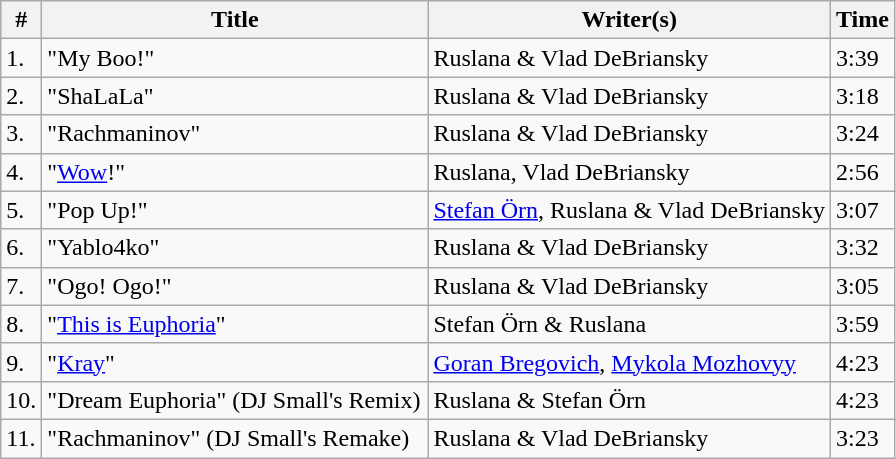<table class="wikitable">
<tr>
<th>#</th>
<th width="250">Title</th>
<th>Writer(s)</th>
<th>Time</th>
</tr>
<tr>
<td>1.</td>
<td>"My Boo!"</td>
<td>Ruslana & Vlad DeBriansky</td>
<td>3:39</td>
</tr>
<tr>
<td>2.</td>
<td>"ShaLaLa"</td>
<td>Ruslana & Vlad DeBriansky</td>
<td>3:18</td>
</tr>
<tr>
<td>3.</td>
<td>"Rachmaninov"</td>
<td>Ruslana & Vlad DeBriansky</td>
<td>3:24</td>
</tr>
<tr>
<td>4.</td>
<td>"<a href='#'>Wow</a>!"</td>
<td>Ruslana, Vlad DeBriansky</td>
<td>2:56</td>
</tr>
<tr>
<td>5.</td>
<td>"Pop Up!"</td>
<td><a href='#'>Stefan Örn</a>, Ruslana & Vlad DeBriansky</td>
<td>3:07</td>
</tr>
<tr>
<td>6.</td>
<td>"Yablo4ko"</td>
<td>Ruslana & Vlad DeBriansky</td>
<td>3:32</td>
</tr>
<tr>
<td>7.</td>
<td>"Ogo! Ogo!"</td>
<td>Ruslana & Vlad DeBriansky</td>
<td>3:05</td>
</tr>
<tr>
<td>8.</td>
<td>"<a href='#'>This is Euphoria</a>"</td>
<td>Stefan Örn & Ruslana</td>
<td>3:59</td>
</tr>
<tr>
<td>9.</td>
<td>"<a href='#'>Kray</a>"</td>
<td><a href='#'>Goran Bregovich</a>, <a href='#'>Mykola Mozhovyy</a></td>
<td>4:23</td>
</tr>
<tr>
<td>10.</td>
<td>"Dream Euphoria" (DJ Small's Remix)</td>
<td>Ruslana & Stefan Örn</td>
<td>4:23</td>
</tr>
<tr>
<td>11.</td>
<td>"Rachmaninov" (DJ Small's Remake)</td>
<td>Ruslana & Vlad DeBriansky</td>
<td>3:23</td>
</tr>
</table>
